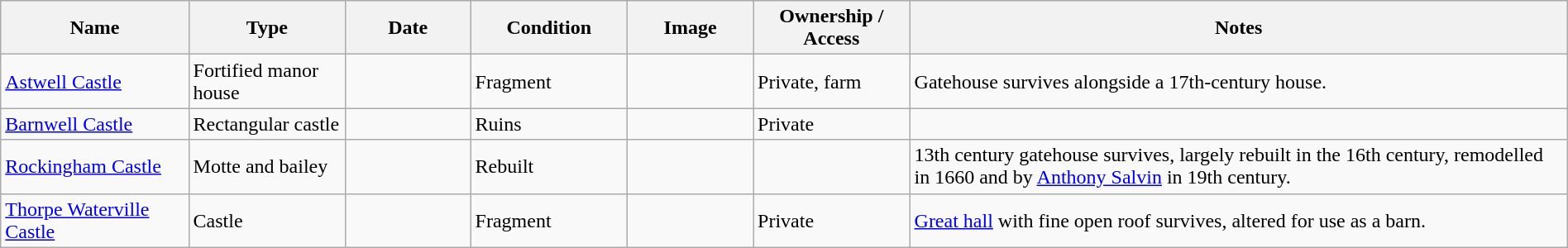<table class="wikitable sortable sticky-header" width="100%">
<tr>
<th width="12%">Name</th>
<th width="10%">Type</th>
<th width="8%">Date</th>
<th width="10%">Condition</th>
<th class="unsortable" width="94">Image</th>
<th width="10%">Ownership / Access</th>
<th class="unsortable">Notes</th>
</tr>
<tr>
<td><a href='#'>Astwell Castle</a></td>
<td>Fortified manor house</td>
<td></td>
<td>Fragment</td>
<td></td>
<td>Private, farm</td>
<td>Gatehouse survives alongside a 17th-century house.</td>
</tr>
<tr>
<td><a href='#'>Barnwell Castle</a></td>
<td>Rectangular castle</td>
<td></td>
<td>Ruins</td>
<td></td>
<td>Private</td>
<td></td>
</tr>
<tr>
<td><a href='#'>Rockingham Castle</a></td>
<td>Motte and bailey</td>
<td></td>
<td>Rebuilt</td>
<td></td>
<td></td>
<td>13th century gatehouse survives, largely rebuilt in the 16th century, remodelled in 1660 and by <a href='#'>Anthony Salvin</a> in 19th century.</td>
</tr>
<tr>
<td><a href='#'>Thorpe Waterville Castle</a></td>
<td>Castle</td>
<td></td>
<td>Fragment</td>
<td></td>
<td>Private</td>
<td><a href='#'>Great hall</a> with fine open roof survives, altered for use as a barn.</td>
</tr>
</table>
